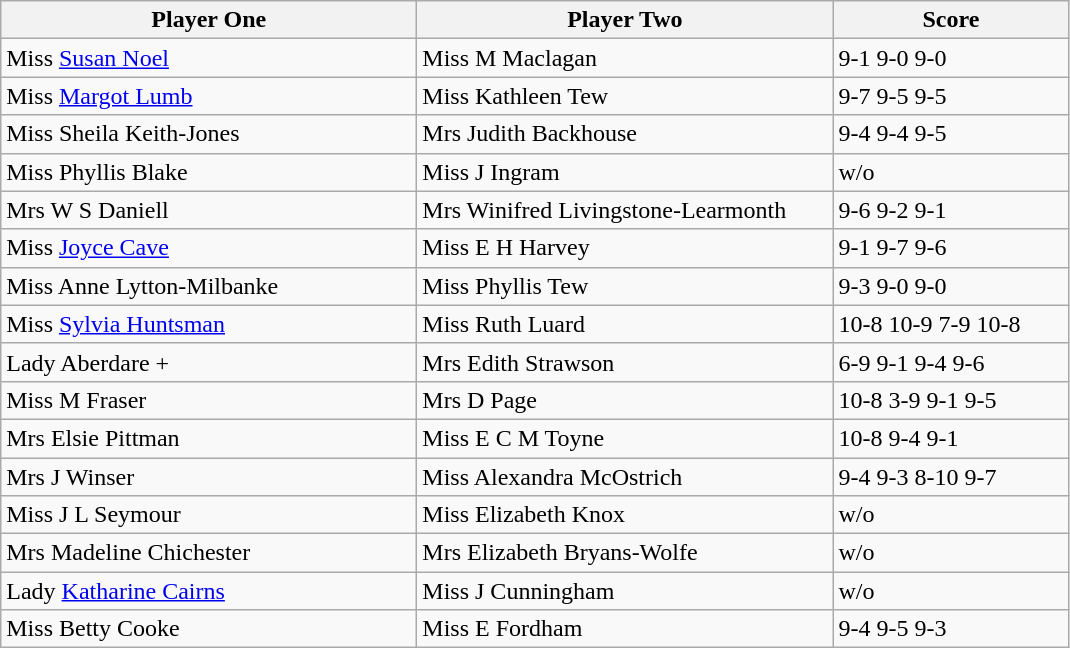<table class="wikitable">
<tr>
<th width=270>Player One</th>
<th width=270>Player Two</th>
<th width=150>Score</th>
</tr>
<tr>
<td> Miss <a href='#'>Susan Noel</a></td>
<td> Miss M Maclagan</td>
<td>9-1 9-0 9-0</td>
</tr>
<tr>
<td> Miss <a href='#'>Margot Lumb</a></td>
<td> Miss Kathleen Tew</td>
<td>9-7 9-5 9-5</td>
</tr>
<tr>
<td> Miss Sheila Keith-Jones</td>
<td> Mrs Judith Backhouse</td>
<td>9-4 9-4 9-5</td>
</tr>
<tr>
<td> Miss Phyllis Blake</td>
<td> Miss J Ingram</td>
<td>w/o</td>
</tr>
<tr>
<td> Mrs W S Daniell</td>
<td> Mrs Winifred Livingstone-Learmonth</td>
<td>9-6 9-2 9-1</td>
</tr>
<tr>
<td> Miss <a href='#'>Joyce Cave</a></td>
<td> Miss E H Harvey</td>
<td>9-1 9-7 9-6</td>
</tr>
<tr>
<td> Miss Anne Lytton-Milbanke</td>
<td> Miss Phyllis Tew</td>
<td>9-3 9-0 9-0</td>
</tr>
<tr>
<td> Miss <a href='#'>Sylvia Huntsman</a></td>
<td> Miss Ruth Luard</td>
<td>10-8 10-9 7-9 10-8</td>
</tr>
<tr>
<td> Lady Aberdare +</td>
<td> Mrs Edith Strawson</td>
<td>6-9 9-1 9-4 9-6</td>
</tr>
<tr>
<td> Miss M Fraser</td>
<td> Mrs D Page</td>
<td>10-8 3-9 9-1 9-5</td>
</tr>
<tr>
<td> Mrs Elsie Pittman</td>
<td> Miss E C M Toyne</td>
<td>10-8 9-4 9-1</td>
</tr>
<tr>
<td> Mrs J Winser</td>
<td> Miss Alexandra McOstrich</td>
<td>9-4 9-3 8-10 9-7</td>
</tr>
<tr>
<td> Miss J L Seymour</td>
<td> Miss Elizabeth Knox</td>
<td>w/o</td>
</tr>
<tr>
<td> Mrs Madeline Chichester</td>
<td> Mrs Elizabeth Bryans-Wolfe</td>
<td>w/o</td>
</tr>
<tr>
<td> Lady <a href='#'>Katharine Cairns</a></td>
<td> Miss J Cunningham</td>
<td>w/o</td>
</tr>
<tr>
<td> Miss Betty Cooke</td>
<td> Miss E Fordham</td>
<td>9-4 9-5 9-3</td>
</tr>
</table>
